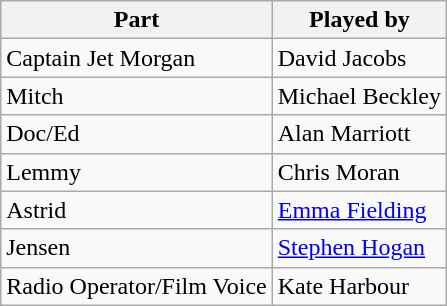<table class="wikitable">
<tr>
<th>Part</th>
<th>Played by</th>
</tr>
<tr>
<td>Captain Jet Morgan</td>
<td>David Jacobs</td>
</tr>
<tr>
<td>Mitch</td>
<td>Michael Beckley</td>
</tr>
<tr>
<td>Doc/Ed</td>
<td>Alan Marriott</td>
</tr>
<tr>
<td>Lemmy</td>
<td>Chris Moran</td>
</tr>
<tr>
<td>Astrid</td>
<td><a href='#'>Emma Fielding</a></td>
</tr>
<tr>
<td>Jensen</td>
<td><a href='#'>Stephen Hogan</a></td>
</tr>
<tr>
<td>Radio Operator/Film Voice</td>
<td>Kate Harbour</td>
</tr>
</table>
